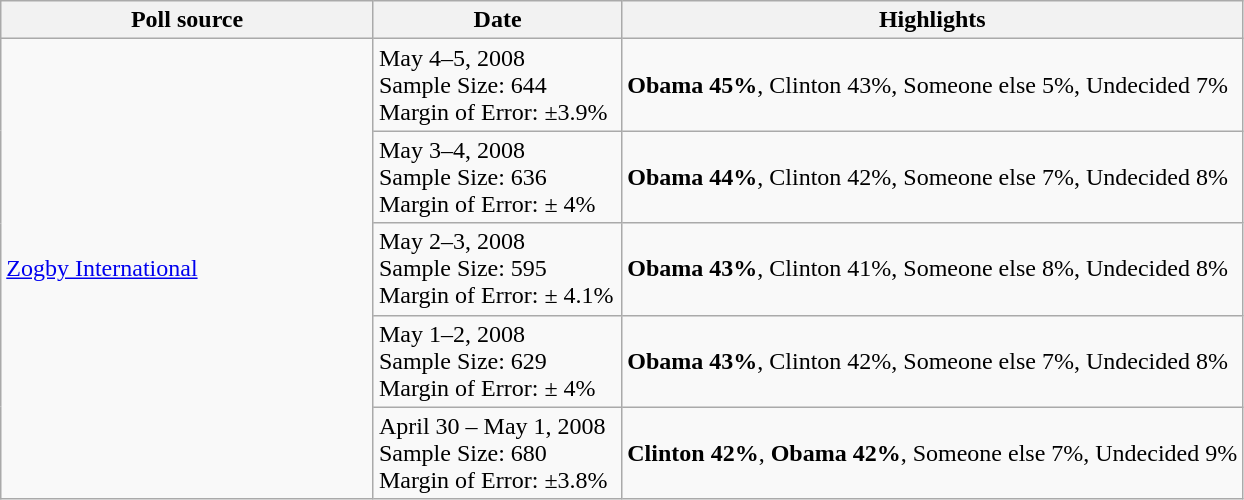<table class="wikitable sortable">
<tr>
<th width="30%">Poll source</th>
<th width="20%">Date</th>
<th width="50%">Highlights</th>
</tr>
<tr>
<td rowspan=5><a href='#'>Zogby International</a></td>
<td>May 4–5, 2008<br>Sample Size: 644<br>Margin of Error: ±3.9%</td>
<td><strong>Obama 45%</strong>, Clinton 43%, Someone else 5%, Undecided 7%</td>
</tr>
<tr>
<td>May 3–4, 2008<br>Sample Size: 636<br>Margin of Error: ± 4%</td>
<td><strong>Obama 44%</strong>, Clinton 42%, Someone else 7%, Undecided 8%</td>
</tr>
<tr>
<td>May 2–3, 2008<br>Sample Size: 595<br>Margin of Error: ± 4.1%</td>
<td><strong>Obama 43%</strong>, Clinton 41%, Someone else 8%, Undecided 8%</td>
</tr>
<tr>
<td>May 1–2, 2008<br>Sample Size: 629<br>Margin of Error: ± 4%</td>
<td><strong>Obama 43%</strong>, Clinton 42%, Someone else 7%, Undecided 8%</td>
</tr>
<tr>
<td>April 30 – May 1, 2008<br>Sample Size: 680<br>Margin of Error: ±3.8%</td>
<td><strong>Clinton 42%</strong>, <strong>Obama 42%</strong>, Someone else 7%, Undecided 9%</td>
</tr>
</table>
